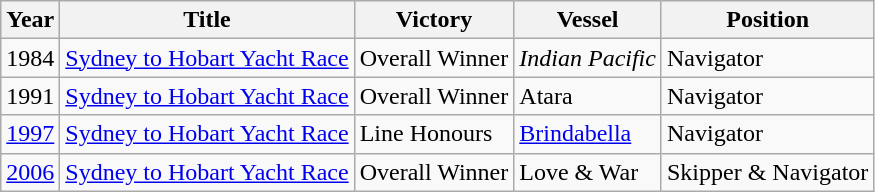<table class="wikitable">
<tr>
<th>Year</th>
<th>Title</th>
<th>Victory</th>
<th>Vessel</th>
<th>Position</th>
</tr>
<tr>
<td>1984</td>
<td><a href='#'>Sydney to Hobart Yacht Race</a></td>
<td>Overall Winner</td>
<td><em>Indian Pacific</em></td>
<td>Navigator</td>
</tr>
<tr>
<td>1991</td>
<td><a href='#'>Sydney to Hobart Yacht Race</a></td>
<td>Overall Winner</td>
<td>Atara</td>
<td>Navigator</td>
</tr>
<tr>
<td><a href='#'>1997</a></td>
<td><a href='#'>Sydney to Hobart Yacht Race</a></td>
<td>Line Honours</td>
<td><a href='#'>Brindabella</a></td>
<td>Navigator</td>
</tr>
<tr>
<td><a href='#'>2006</a></td>
<td><a href='#'>Sydney to Hobart Yacht Race</a></td>
<td>Overall Winner</td>
<td>Love & War</td>
<td>Skipper & Navigator</td>
</tr>
</table>
